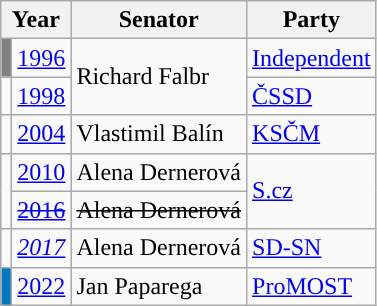<table class="wikitable">
<tr>
<th colspan="2">Year</th>
<th>Senator</th>
<th>Party</th>
</tr>
<tr>
<td style="background-color:gray;"></td>
<td><a href='#'>1996</a></td>
<td rowspan="2">Richard Falbr</td>
<td><a href='#'>Independent</a></td>
</tr>
<tr>
<td style="background-color:"></td>
<td><a href='#'>1998</a></td>
<td><a href='#'>ČSSD</a></td>
</tr>
<tr>
<td style="background-color:"></td>
<td><a href='#'>2004</a></td>
<td>Vlastimil Balín</td>
<td><a href='#'>KSČM</a></td>
</tr>
<tr>
<td rowspan="2" style="background-color:"></td>
<td><a href='#'>2010</a></td>
<td>Alena Dernerová</td>
<td rowspan="2"><a href='#'>S.cz</a></td>
</tr>
<tr>
<td><a href='#'><s>2016</s></a></td>
<td><s>Alena Dernerová</s></td>
</tr>
<tr>
<td style="background-color:"></td>
<td><a href='#'><em>2017</em></a></td>
<td>Alena Dernerová</td>
<td><a href='#'>SD-SN</a></td>
</tr>
<tr>
<td style="background-color:#0077C3;"></td>
<td><a href='#'>2022</a></td>
<td>Jan Paparega</td>
<td><a href='#'>ProMOST</a></td>
</tr>
</table>
